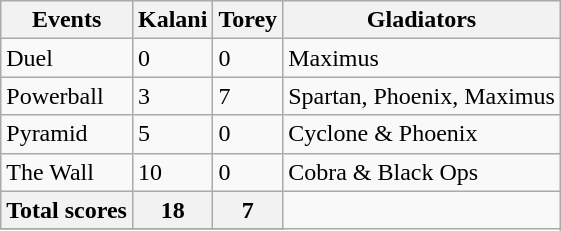<table class="wikitable">
<tr>
<th>Events</th>
<th>Kalani</th>
<th>Torey</th>
<th>Gladiators</th>
</tr>
<tr>
<td>Duel</td>
<td>0</td>
<td>0</td>
<td>Maximus</td>
</tr>
<tr>
<td>Powerball</td>
<td>3</td>
<td>7</td>
<td>Spartan, Phoenix, Maximus</td>
</tr>
<tr>
<td>Pyramid</td>
<td>5</td>
<td>0</td>
<td>Cyclone & Phoenix</td>
</tr>
<tr>
<td>The Wall</td>
<td>10</td>
<td>0</td>
<td>Cobra & Black Ops</td>
</tr>
<tr>
<th>Total scores</th>
<th>18</th>
<th>7</th>
</tr>
<tr>
</tr>
</table>
